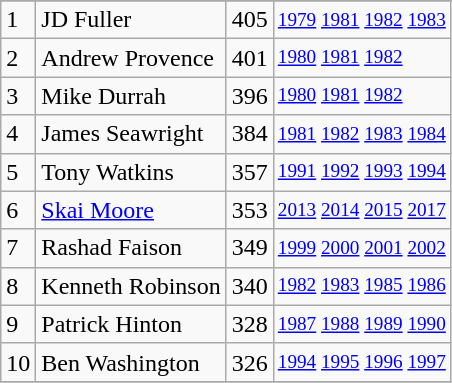<table class="wikitable">
<tr>
</tr>
<tr>
<td>1</td>
<td>JD Fuller</td>
<td>405</td>
<td style="font-size:80%;"><a href='#'>1979</a> <a href='#'>1981</a> <a href='#'>1982</a> <a href='#'>1983</a></td>
</tr>
<tr>
<td>2</td>
<td>Andrew Provence</td>
<td>401</td>
<td style="font-size:80%;"><a href='#'>1980</a> <a href='#'>1981</a> <a href='#'>1982</a></td>
</tr>
<tr>
<td>3</td>
<td>Mike Durrah</td>
<td>396</td>
<td style="font-size:80%;"><a href='#'>1980</a> <a href='#'>1981</a> <a href='#'>1982</a></td>
</tr>
<tr>
<td>4</td>
<td>James Seawright</td>
<td>384</td>
<td style="font-size:80%;"><a href='#'>1981</a> <a href='#'>1982</a> <a href='#'>1983</a> <a href='#'>1984</a></td>
</tr>
<tr>
<td>5</td>
<td>Tony Watkins</td>
<td>357</td>
<td style="font-size:80%;"><a href='#'>1991</a> <a href='#'>1992</a> <a href='#'>1993</a> <a href='#'>1994</a></td>
</tr>
<tr>
<td>6</td>
<td><a href='#'>Skai Moore</a></td>
<td>353</td>
<td style="font-size:80%;"><a href='#'>2013</a> <a href='#'>2014</a> <a href='#'>2015</a>  <a href='#'>2017</a></td>
</tr>
<tr>
<td>7</td>
<td>Rashad Faison</td>
<td>349</td>
<td style="font-size:80%;"><a href='#'>1999</a> <a href='#'>2000</a> <a href='#'>2001</a> <a href='#'>2002</a></td>
</tr>
<tr>
<td>8</td>
<td>Kenneth Robinson</td>
<td>340</td>
<td style="font-size:80%;"><a href='#'>1982</a> <a href='#'>1983</a> <a href='#'>1985</a> <a href='#'>1986</a></td>
</tr>
<tr>
<td>9</td>
<td>Patrick Hinton</td>
<td>328</td>
<td style="font-size:80%;"><a href='#'>1987</a> <a href='#'>1988</a> <a href='#'>1989</a> <a href='#'>1990</a></td>
</tr>
<tr>
<td>10</td>
<td>Ben Washington</td>
<td>326</td>
<td style="font-size:80%;"><a href='#'>1994</a> <a href='#'>1995</a> <a href='#'>1996</a> <a href='#'>1997</a></td>
</tr>
<tr>
</tr>
</table>
